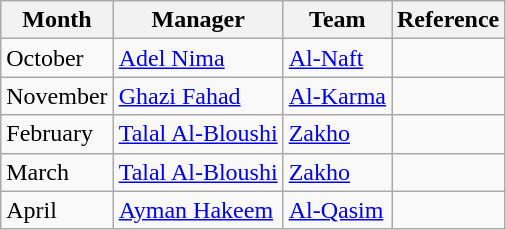<table class="wikitable">
<tr>
<th>Month</th>
<th>Manager</th>
<th>Team</th>
<th>Reference</th>
</tr>
<tr>
<td>October</td>
<td> <a href='#'>Adel Nima</a></td>
<td><a href='#'>Al-Naft</a></td>
<td></td>
</tr>
<tr>
<td>November</td>
<td> <a href='#'>Ghazi Fahad</a></td>
<td><a href='#'>Al-Karma</a></td>
<td></td>
</tr>
<tr>
<td>February</td>
<td> <a href='#'>Talal Al-Bloushi</a></td>
<td><a href='#'>Zakho</a></td>
<td></td>
</tr>
<tr>
<td>March</td>
<td> <a href='#'>Talal Al-Bloushi</a></td>
<td><a href='#'>Zakho</a></td>
<td></td>
</tr>
<tr>
<td>April</td>
<td> <a href='#'>Ayman Hakeem</a></td>
<td><a href='#'>Al-Qasim</a></td>
<td></td>
</tr>
</table>
